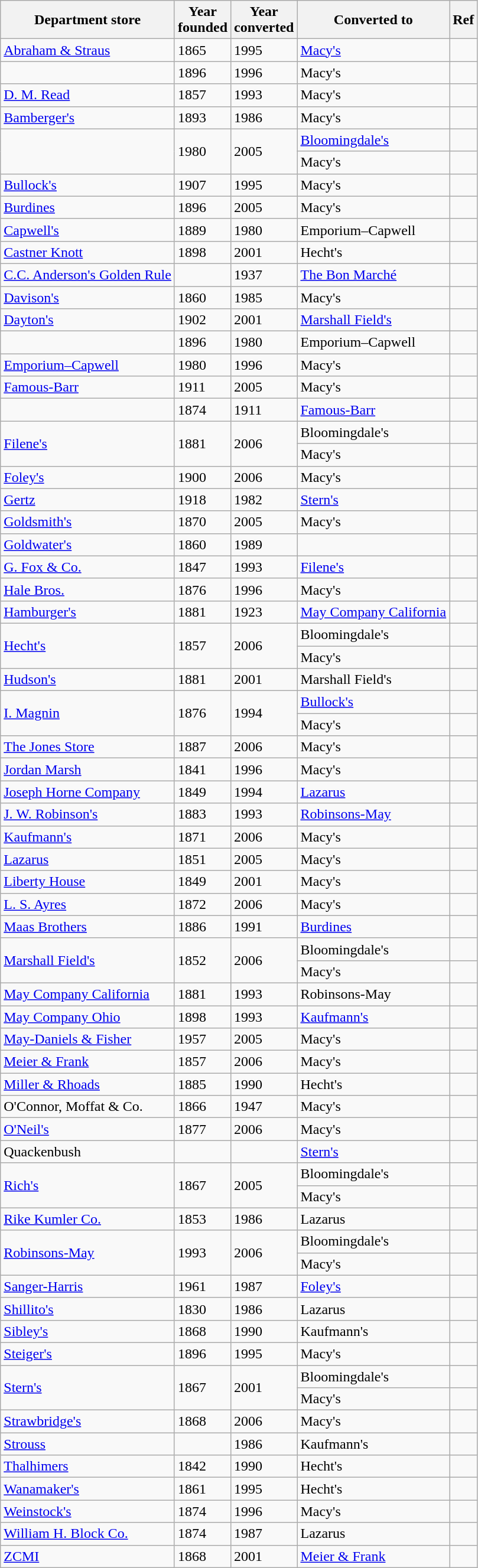<table class="wikitable sortable">
<tr>
<th>Department store</th>
<th>Year<br>founded</th>
<th>Year<br>converted</th>
<th>Converted to</th>
<th>Ref</th>
</tr>
<tr>
<td><a href='#'>Abraham & Straus</a></td>
<td>1865</td>
<td>1995</td>
<td><a href='#'>Macy's</a></td>
<td></td>
</tr>
<tr>
<td></td>
<td>1896</td>
<td>1996</td>
<td>Macy's</td>
<td></td>
</tr>
<tr>
<td><a href='#'>D. M. Read</a></td>
<td>1857</td>
<td>1993</td>
<td>Macy's</td>
<td></td>
</tr>
<tr>
<td><a href='#'>Bamberger's</a></td>
<td>1893</td>
<td>1986</td>
<td>Macy's</td>
<td></td>
</tr>
<tr>
<td rowspan="2"></td>
<td rowspan="2">1980</td>
<td rowspan="2">2005</td>
<td><a href='#'>Bloomingdale's</a></td>
<td></td>
</tr>
<tr>
<td>Macy's</td>
<td></td>
</tr>
<tr>
<td><a href='#'>Bullock's</a></td>
<td>1907</td>
<td>1995</td>
<td>Macy's</td>
<td></td>
</tr>
<tr>
<td><a href='#'>Burdines</a></td>
<td>1896</td>
<td>2005</td>
<td>Macy's</td>
<td></td>
</tr>
<tr>
<td><a href='#'>Capwell's</a></td>
<td>1889</td>
<td>1980</td>
<td>Emporium–Capwell</td>
<td></td>
</tr>
<tr>
<td><a href='#'>Castner Knott</a></td>
<td>1898</td>
<td>2001</td>
<td>Hecht's</td>
<td></td>
</tr>
<tr>
<td><a href='#'>C.C. Anderson's Golden Rule</a></td>
<td></td>
<td>1937</td>
<td><a href='#'>The Bon Marché</a></td>
<td></td>
</tr>
<tr>
<td><a href='#'>Davison's</a></td>
<td>1860</td>
<td>1985</td>
<td>Macy's</td>
<td></td>
</tr>
<tr>
<td><a href='#'>Dayton's</a></td>
<td>1902</td>
<td>2001</td>
<td><a href='#'>Marshall Field's</a></td>
<td></td>
</tr>
<tr>
<td></td>
<td>1896</td>
<td>1980</td>
<td>Emporium–Capwell</td>
<td></td>
</tr>
<tr>
<td><a href='#'>Emporium–Capwell</a></td>
<td>1980</td>
<td>1996</td>
<td>Macy's</td>
<td></td>
</tr>
<tr>
<td><a href='#'>Famous-Barr</a></td>
<td>1911</td>
<td>2005</td>
<td>Macy's</td>
<td></td>
</tr>
<tr>
<td></td>
<td>1874</td>
<td>1911</td>
<td><a href='#'>Famous-Barr</a></td>
<td></td>
</tr>
<tr>
<td rowspan="2"><a href='#'>Filene's</a></td>
<td rowspan="2">1881</td>
<td rowspan="2">2006</td>
<td>Bloomingdale's</td>
<td></td>
</tr>
<tr>
<td>Macy's</td>
<td></td>
</tr>
<tr>
<td><a href='#'>Foley's</a></td>
<td>1900</td>
<td>2006</td>
<td>Macy's</td>
<td></td>
</tr>
<tr>
<td><a href='#'>Gertz</a></td>
<td>1918</td>
<td>1982</td>
<td><a href='#'>Stern's</a></td>
<td></td>
</tr>
<tr>
<td><a href='#'>Goldsmith's</a></td>
<td>1870</td>
<td>2005</td>
<td>Macy's</td>
<td></td>
</tr>
<tr>
<td><a href='#'>Goldwater's</a></td>
<td>1860</td>
<td>1989</td>
<td></td>
<td></td>
</tr>
<tr>
<td><a href='#'>G. Fox & Co.</a></td>
<td>1847</td>
<td>1993</td>
<td><a href='#'>Filene's</a></td>
<td></td>
</tr>
<tr>
<td><a href='#'>Hale Bros.</a></td>
<td>1876</td>
<td>1996</td>
<td>Macy's</td>
<td></td>
</tr>
<tr>
<td><a href='#'>Hamburger's</a></td>
<td>1881</td>
<td>1923</td>
<td><a href='#'>May Company California</a></td>
<td></td>
</tr>
<tr>
<td rowspan="2"><a href='#'>Hecht's</a></td>
<td rowspan="2">1857</td>
<td rowspan="2">2006</td>
<td>Bloomingdale's</td>
<td></td>
</tr>
<tr>
<td>Macy's</td>
<td></td>
</tr>
<tr>
<td><a href='#'>Hudson's</a></td>
<td>1881</td>
<td>2001</td>
<td>Marshall Field's</td>
<td></td>
</tr>
<tr>
<td rowspan="2"><a href='#'>I. Magnin</a></td>
<td rowspan="2">1876</td>
<td rowspan="2">1994</td>
<td><a href='#'>Bullock's</a></td>
<td></td>
</tr>
<tr>
<td>Macy's</td>
<td></td>
</tr>
<tr>
<td><a href='#'>The Jones Store</a></td>
<td>1887</td>
<td>2006</td>
<td>Macy's</td>
<td></td>
</tr>
<tr>
<td><a href='#'>Jordan Marsh</a></td>
<td>1841</td>
<td>1996</td>
<td>Macy's</td>
<td></td>
</tr>
<tr>
<td><a href='#'>Joseph Horne Company</a></td>
<td>1849</td>
<td>1994</td>
<td><a href='#'>Lazarus</a></td>
<td></td>
</tr>
<tr>
<td><a href='#'>J. W. Robinson's</a></td>
<td>1883</td>
<td>1993</td>
<td><a href='#'>Robinsons-May</a></td>
<td></td>
</tr>
<tr>
<td><a href='#'>Kaufmann's</a></td>
<td>1871</td>
<td>2006</td>
<td>Macy's</td>
<td></td>
</tr>
<tr>
<td><a href='#'>Lazarus</a></td>
<td>1851</td>
<td>2005</td>
<td>Macy's</td>
<td></td>
</tr>
<tr>
<td><a href='#'>Liberty House</a></td>
<td>1849</td>
<td>2001</td>
<td>Macy's</td>
<td></td>
</tr>
<tr>
<td><a href='#'>L. S. Ayres</a></td>
<td>1872</td>
<td>2006</td>
<td>Macy's</td>
<td></td>
</tr>
<tr>
<td><a href='#'>Maas Brothers</a></td>
<td>1886</td>
<td>1991</td>
<td><a href='#'>Burdines</a></td>
<td></td>
</tr>
<tr>
<td rowspan="2"><a href='#'>Marshall Field's</a></td>
<td rowspan="2">1852</td>
<td rowspan="2">2006</td>
<td>Bloomingdale's</td>
<td></td>
</tr>
<tr>
<td>Macy's</td>
<td></td>
</tr>
<tr>
<td><a href='#'>May Company California</a></td>
<td>1881</td>
<td>1993</td>
<td>Robinsons-May</td>
<td></td>
</tr>
<tr>
<td><a href='#'>May Company Ohio</a></td>
<td>1898</td>
<td>1993</td>
<td><a href='#'>Kaufmann's</a></td>
<td></td>
</tr>
<tr>
<td><a href='#'>May-Daniels & Fisher</a></td>
<td>1957</td>
<td>2005</td>
<td>Macy's</td>
<td></td>
</tr>
<tr>
<td><a href='#'>Meier & Frank</a></td>
<td>1857</td>
<td>2006</td>
<td>Macy's</td>
<td></td>
</tr>
<tr>
<td><a href='#'>Miller & Rhoads</a></td>
<td>1885</td>
<td>1990</td>
<td>Hecht's</td>
<td></td>
</tr>
<tr>
<td>O'Connor, Moffat & Co.</td>
<td>1866</td>
<td>1947</td>
<td>Macy's</td>
<td></td>
</tr>
<tr>
<td><a href='#'>O'Neil's</a></td>
<td>1877</td>
<td>2006</td>
<td>Macy's</td>
<td></td>
</tr>
<tr>
<td>Quackenbush</td>
<td></td>
<td></td>
<td><a href='#'>Stern's</a></td>
<td></td>
</tr>
<tr>
<td rowspan="2"><a href='#'>Rich's</a></td>
<td rowspan="2">1867</td>
<td rowspan="2">2005</td>
<td>Bloomingdale's</td>
<td></td>
</tr>
<tr>
<td>Macy's</td>
<td></td>
</tr>
<tr>
<td><a href='#'>Rike Kumler Co.</a></td>
<td>1853</td>
<td>1986</td>
<td>Lazarus</td>
<td></td>
</tr>
<tr>
<td rowspan="2"><a href='#'>Robinsons-May</a></td>
<td rowspan="2">1993</td>
<td rowspan="2">2006</td>
<td>Bloomingdale's</td>
<td></td>
</tr>
<tr>
<td>Macy's</td>
<td></td>
</tr>
<tr>
<td><a href='#'>Sanger-Harris</a></td>
<td>1961</td>
<td>1987</td>
<td><a href='#'>Foley's</a></td>
<td></td>
</tr>
<tr>
<td><a href='#'>Shillito's</a></td>
<td>1830</td>
<td>1986</td>
<td>Lazarus</td>
<td></td>
</tr>
<tr>
<td><a href='#'>Sibley's</a></td>
<td>1868</td>
<td>1990</td>
<td>Kaufmann's</td>
<td></td>
</tr>
<tr>
<td><a href='#'>Steiger's</a></td>
<td>1896</td>
<td>1995</td>
<td>Macy's</td>
<td></td>
</tr>
<tr>
<td rowspan="2"><a href='#'>Stern's</a></td>
<td rowspan="2">1867</td>
<td rowspan="2">2001</td>
<td>Bloomingdale's</td>
<td></td>
</tr>
<tr>
<td>Macy's</td>
<td></td>
</tr>
<tr>
<td><a href='#'>Strawbridge's</a></td>
<td>1868</td>
<td>2006</td>
<td>Macy's</td>
<td></td>
</tr>
<tr>
<td><a href='#'>Strouss</a></td>
<td></td>
<td>1986</td>
<td>Kaufmann's</td>
<td></td>
</tr>
<tr>
<td><a href='#'>Thalhimers</a></td>
<td>1842</td>
<td>1990</td>
<td>Hecht's</td>
<td></td>
</tr>
<tr>
<td><a href='#'>Wanamaker's</a></td>
<td>1861</td>
<td>1995</td>
<td>Hecht's</td>
<td></td>
</tr>
<tr>
<td><a href='#'>Weinstock's</a></td>
<td>1874</td>
<td>1996</td>
<td>Macy's</td>
<td></td>
</tr>
<tr>
<td><a href='#'>William H. Block Co.</a></td>
<td>1874</td>
<td>1987</td>
<td>Lazarus</td>
<td></td>
</tr>
<tr>
<td><a href='#'>ZCMI</a></td>
<td>1868</td>
<td>2001</td>
<td><a href='#'>Meier & Frank</a></td>
<td></td>
</tr>
</table>
